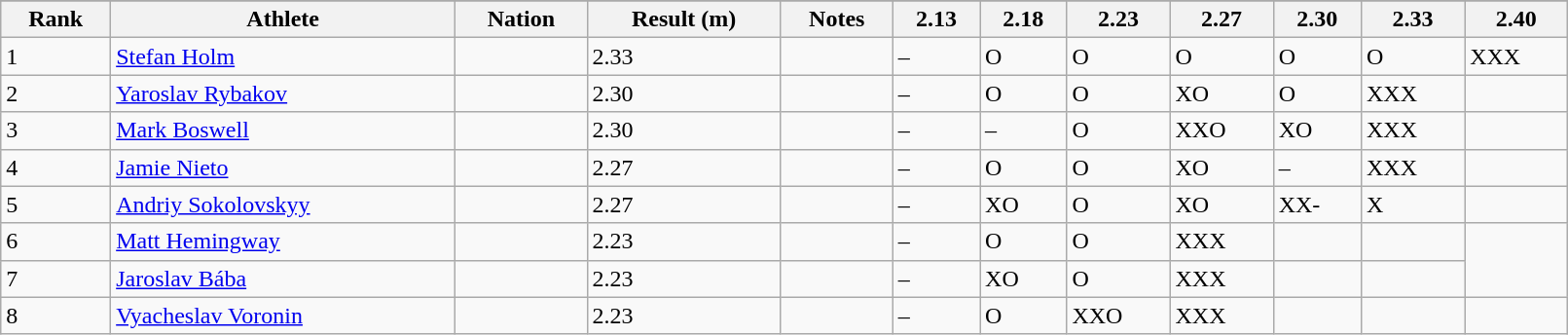<table class="wikitable" width=85%>
<tr>
</tr>
<tr>
<th>Rank</th>
<th>Athlete</th>
<th>Nation</th>
<th>Result (m)</th>
<th>Notes</th>
<th>2.13</th>
<th>2.18</th>
<th>2.23</th>
<th>2.27</th>
<th>2.30</th>
<th>2.33</th>
<th>2.40</th>
</tr>
<tr>
<td>1</td>
<td><a href='#'>Stefan Holm</a></td>
<td></td>
<td>2.33</td>
<td></td>
<td>–</td>
<td>O</td>
<td>O</td>
<td>O</td>
<td>O</td>
<td>O</td>
<td>XXX</td>
</tr>
<tr>
<td>2</td>
<td><a href='#'>Yaroslav Rybakov</a></td>
<td></td>
<td>2.30</td>
<td></td>
<td>–</td>
<td>O</td>
<td>O</td>
<td>XO</td>
<td>O</td>
<td>XXX</td>
<td></td>
</tr>
<tr>
<td>3</td>
<td><a href='#'>Mark Boswell</a></td>
<td></td>
<td>2.30</td>
<td></td>
<td>–</td>
<td>–</td>
<td>O</td>
<td>XXO</td>
<td>XO</td>
<td>XXX</td>
<td></td>
</tr>
<tr>
<td>4</td>
<td><a href='#'>Jamie Nieto</a></td>
<td></td>
<td>2.27</td>
<td></td>
<td>–</td>
<td>O</td>
<td>O</td>
<td>XO</td>
<td>–</td>
<td>XXX</td>
<td></td>
</tr>
<tr>
<td>5</td>
<td><a href='#'>Andriy Sokolovskyy</a></td>
<td></td>
<td>2.27</td>
<td></td>
<td>–</td>
<td>XO</td>
<td>O</td>
<td>XO</td>
<td>XX-</td>
<td>X</td>
<td></td>
</tr>
<tr>
<td>6</td>
<td><a href='#'>Matt Hemingway</a></td>
<td></td>
<td>2.23</td>
<td></td>
<td>–</td>
<td>O</td>
<td>O</td>
<td>XXX</td>
<td></td>
<td></td>
</tr>
<tr>
<td>7</td>
<td><a href='#'>Jaroslav Bába</a></td>
<td></td>
<td>2.23</td>
<td></td>
<td>–</td>
<td>XO</td>
<td>O</td>
<td>XXX</td>
<td></td>
<td></td>
</tr>
<tr>
<td>8</td>
<td><a href='#'>Vyacheslav Voronin</a></td>
<td></td>
<td>2.23</td>
<td></td>
<td>–</td>
<td>O</td>
<td>XXO</td>
<td>XXX</td>
<td></td>
<td></td>
<td></td>
</tr>
</table>
